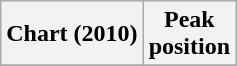<table class="wikitable sortable plainrowheaders" style="text-align:center">
<tr>
<th scope="col">Chart (2010)</th>
<th scope="col">Peak<br>position</th>
</tr>
<tr>
</tr>
</table>
